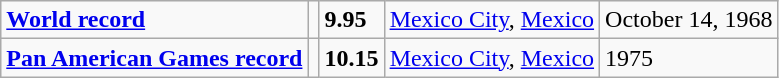<table class="wikitable">
<tr>
<td><strong><a href='#'>World record</a></strong></td>
<td></td>
<td><strong>9.95</strong></td>
<td><a href='#'>Mexico City</a>, <a href='#'>Mexico</a></td>
<td>October 14, 1968</td>
</tr>
<tr>
<td><strong><a href='#'>Pan American Games record</a></strong></td>
<td></td>
<td><strong>10.15</strong></td>
<td><a href='#'>Mexico City</a>, <a href='#'>Mexico</a></td>
<td>1975</td>
</tr>
</table>
